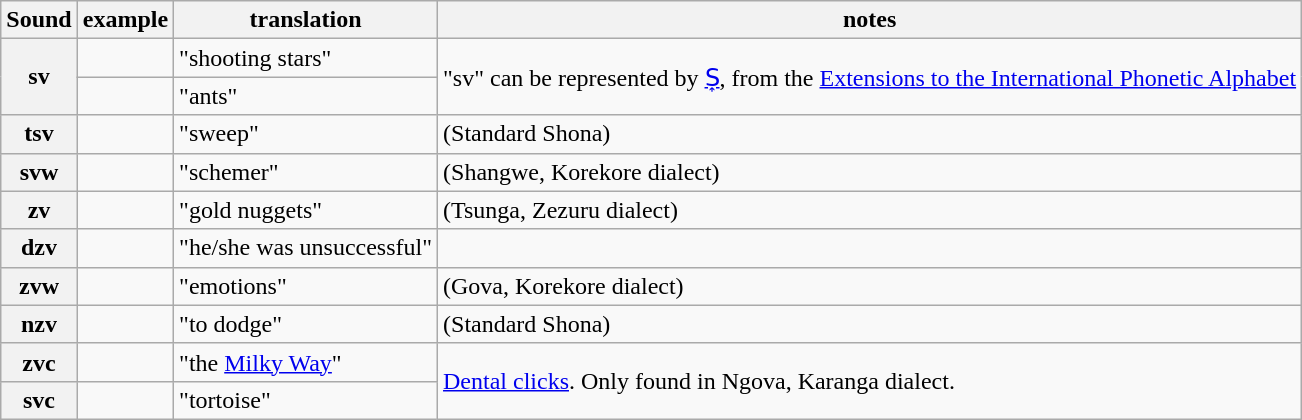<table class=wikitable>
<tr>
<th>Sound</th>
<th>example</th>
<th>translation</th>
<th>notes</th>
</tr>
<tr>
<th rowspan=2>sv</th>
<td></td>
<td>"shooting stars"</td>
<td rowspan=2>"sv" can be represented by <a href='#'>S</a>͎, from the <a href='#'>Extensions to the International Phonetic Alphabet</a></td>
</tr>
<tr>
<td></td>
<td>"ants"</td>
</tr>
<tr>
<th>tsv</th>
<td></td>
<td>"sweep"</td>
<td>(Standard Shona)</td>
</tr>
<tr>
<th>svw</th>
<td></td>
<td>"schemer"</td>
<td>(Shangwe, Korekore dialect)</td>
</tr>
<tr>
<th>zv</th>
<td></td>
<td>"gold nuggets"</td>
<td>(Tsunga, Zezuru dialect)</td>
</tr>
<tr>
<th>dzv</th>
<td></td>
<td>"he/she was unsuccessful"</td>
<td></td>
</tr>
<tr>
<th>zvw</th>
<td></td>
<td>"emotions"</td>
<td>(Gova, Korekore dialect)</td>
</tr>
<tr>
<th>nzv</th>
<td></td>
<td>"to dodge"</td>
<td>(Standard Shona)</td>
</tr>
<tr>
<th>zvc</th>
<td></td>
<td>"the <a href='#'>Milky Way</a>"</td>
<td rowspan=2><a href='#'>Dental clicks</a>. Only found in Ngova, Karanga dialect.</td>
</tr>
<tr>
<th>svc</th>
<td></td>
<td>"tortoise"</td>
</tr>
</table>
